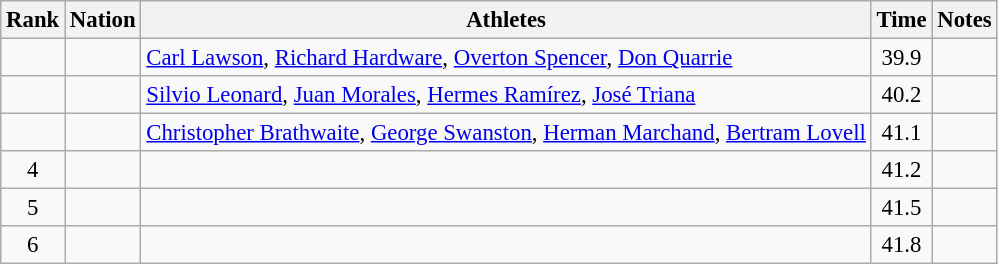<table class="wikitable sortable" style="text-align:center;font-size:95%">
<tr>
<th>Rank</th>
<th>Nation</th>
<th>Athletes</th>
<th>Time</th>
<th>Notes</th>
</tr>
<tr>
<td></td>
<td align=left></td>
<td align=left><a href='#'>Carl Lawson</a>, <a href='#'>Richard Hardware</a>, <a href='#'>Overton Spencer</a>, <a href='#'>Don Quarrie</a></td>
<td>39.9</td>
<td></td>
</tr>
<tr>
<td></td>
<td align=left></td>
<td align=left><a href='#'>Silvio Leonard</a>, <a href='#'>Juan Morales</a>, <a href='#'>Hermes Ramírez</a>, <a href='#'>José Triana</a></td>
<td>40.2</td>
<td></td>
</tr>
<tr>
<td></td>
<td align=left></td>
<td align=left><a href='#'>Christopher Brathwaite</a>, <a href='#'>George Swanston</a>, <a href='#'>Herman Marchand</a>, <a href='#'>Bertram Lovell</a></td>
<td>41.1</td>
<td></td>
</tr>
<tr>
<td>4</td>
<td align=left></td>
<td align=left></td>
<td>41.2</td>
<td></td>
</tr>
<tr>
<td>5</td>
<td align=left></td>
<td align=left></td>
<td>41.5</td>
<td></td>
</tr>
<tr>
<td>6</td>
<td align=left></td>
<td align=left></td>
<td>41.8</td>
<td></td>
</tr>
</table>
